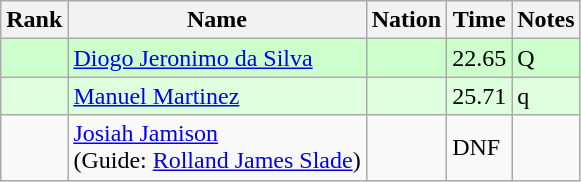<table class="wikitable sortable">
<tr>
<th>Rank</th>
<th>Name</th>
<th>Nation</th>
<th>Time</th>
<th>Notes</th>
</tr>
<tr bgcolor=ccffcc>
<td></td>
<td><a href='#'>Diogo Jeronimo da Silva</a></td>
<td></td>
<td>22.65</td>
<td>Q</td>
</tr>
<tr bgcolor=ddffdd>
<td></td>
<td><a href='#'>Manuel Martinez</a></td>
<td></td>
<td>25.71</td>
<td>q</td>
</tr>
<tr>
<td></td>
<td><a href='#'>Josiah Jamison</a><br>(Guide: <a href='#'>Rolland James Slade</a>)</td>
<td></td>
<td>DNF</td>
<td></td>
</tr>
</table>
